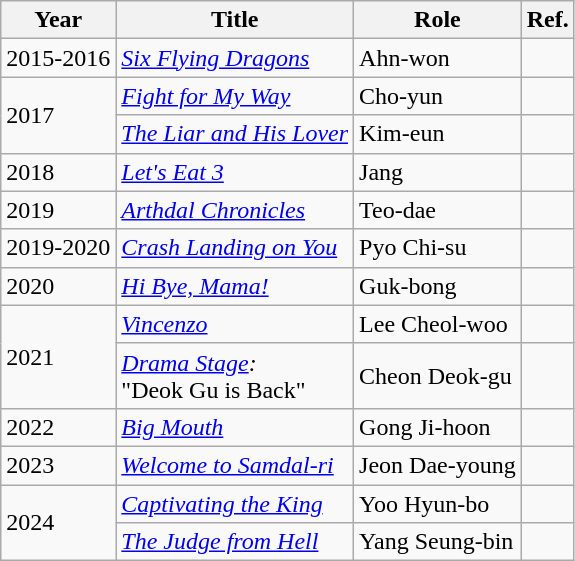<table class="wikitable">
<tr>
<th>Year</th>
<th>Title</th>
<th>Role</th>
<th>Ref.</th>
</tr>
<tr>
<td>2015-2016</td>
<td><em><a href='#'>Six Flying Dragons</a></em></td>
<td>Ahn-won</td>
<td></td>
</tr>
<tr>
<td rowspan="2">2017</td>
<td><em><a href='#'>Fight for My Way</a></em></td>
<td>Cho-yun</td>
<td></td>
</tr>
<tr>
<td><em><a href='#'>The Liar and His Lover</a></em></td>
<td>Kim-eun</td>
<td></td>
</tr>
<tr>
<td>2018</td>
<td><em><a href='#'>Let's Eat 3</a></em></td>
<td>Jang</td>
<td></td>
</tr>
<tr>
<td>2019</td>
<td><em><a href='#'>Arthdal Chronicles</a></em></td>
<td>Teo-dae</td>
<td></td>
</tr>
<tr>
<td>2019-2020</td>
<td><em><a href='#'>Crash Landing on You</a></em></td>
<td>Pyo Chi-su</td>
<td></td>
</tr>
<tr>
<td>2020</td>
<td><em><a href='#'>Hi Bye, Mama!</a></em></td>
<td>Guk-bong</td>
<td></td>
</tr>
<tr>
<td rowspan="2">2021</td>
<td><em><a href='#'>Vincenzo</a></em></td>
<td>Lee Cheol-woo</td>
<td></td>
</tr>
<tr>
<td><em><a href='#'>Drama Stage</a>:</em><br>"Deok Gu is Back"</td>
<td>Cheon Deok-gu</td>
<td></td>
</tr>
<tr>
<td>2022</td>
<td><em><a href='#'>Big Mouth</a></em></td>
<td>Gong Ji-hoon</td>
<td></td>
</tr>
<tr>
<td>2023</td>
<td><em><a href='#'>Welcome to Samdal-ri</a></em></td>
<td>Jeon Dae-young</td>
<td></td>
</tr>
<tr>
<td rowspan="2">2024</td>
<td><em><a href='#'>Captivating the King</a></em></td>
<td>Yoo Hyun-bo</td>
<td></td>
</tr>
<tr>
<td><em><a href='#'>The Judge from Hell</a></em></td>
<td>Yang Seung-bin</td>
<td></td>
</tr>
</table>
